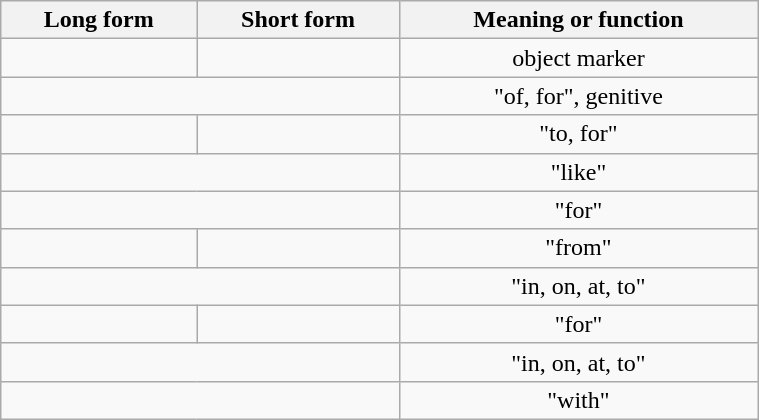<table class="wikitable" style="text-align: center;" width="40%">
<tr>
<th>Long form</th>
<th>Short form</th>
<th>Meaning or function</th>
</tr>
<tr>
<td></td>
<td></td>
<td>object marker</td>
</tr>
<tr>
<td colspan=2></td>
<td>"of, for", genitive</td>
</tr>
<tr>
<td></td>
<td></td>
<td>"to, for"</td>
</tr>
<tr>
<td colspan=2></td>
<td>"like"</td>
</tr>
<tr>
<td colspan=2></td>
<td>"for"</td>
</tr>
<tr>
<td></td>
<td></td>
<td>"from"</td>
</tr>
<tr>
<td colspan=2></td>
<td>"in, on, at, to"</td>
</tr>
<tr>
<td></td>
<td></td>
<td>"for"</td>
</tr>
<tr>
<td colspan=2></td>
<td>"in, on, at, to"</td>
</tr>
<tr>
<td colspan=2></td>
<td>"with"</td>
</tr>
</table>
